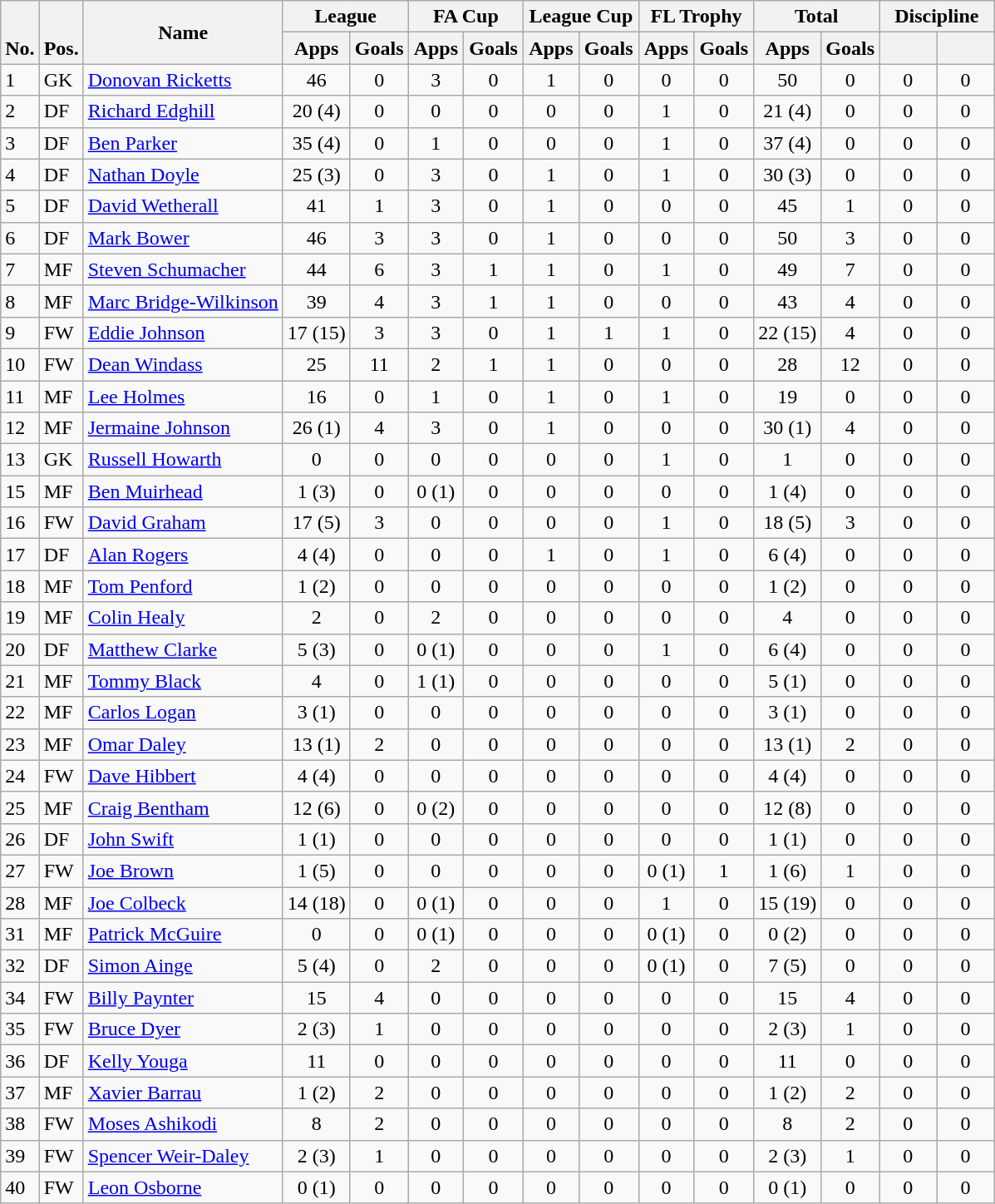<table class="wikitable" style="text-align:center">
<tr>
<th rowspan="2" valign="bottom">No.</th>
<th rowspan="2" valign="bottom">Pos.</th>
<th rowspan="2">Name</th>
<th colspan="2" width="85">League</th>
<th colspan="2" width="85">FA Cup</th>
<th colspan="2" width="85">League Cup</th>
<th colspan="2" width="85">FL Trophy</th>
<th colspan="2" width="85">Total</th>
<th colspan="2" width="85">Discipline</th>
</tr>
<tr>
<th>Apps</th>
<th>Goals</th>
<th>Apps</th>
<th>Goals</th>
<th>Apps</th>
<th>Goals</th>
<th>Apps</th>
<th>Goals</th>
<th>Apps</th>
<th>Goals</th>
<th></th>
<th></th>
</tr>
<tr>
<td align="left">1</td>
<td align="left">GK</td>
<td align="left"> <a href='#'>Donovan Ricketts</a></td>
<td>46</td>
<td>0</td>
<td>3</td>
<td>0</td>
<td>1</td>
<td>0</td>
<td>0</td>
<td>0</td>
<td>50</td>
<td>0</td>
<td>0</td>
<td>0</td>
</tr>
<tr>
<td align="left">2</td>
<td align="left">DF</td>
<td align="left"> <a href='#'>Richard Edghill</a></td>
<td>20 (4)</td>
<td>0</td>
<td>0</td>
<td>0</td>
<td>0</td>
<td>0</td>
<td>1</td>
<td>0</td>
<td>21 (4)</td>
<td>0</td>
<td>0</td>
<td>0</td>
</tr>
<tr>
<td align="left">3</td>
<td align="left">DF</td>
<td align="left"> <a href='#'>Ben Parker</a></td>
<td>35 (4)</td>
<td>0</td>
<td>1</td>
<td>0</td>
<td>0</td>
<td>0</td>
<td>1</td>
<td>0</td>
<td>37 (4)</td>
<td>0</td>
<td>0</td>
<td>0</td>
</tr>
<tr>
<td align="left">4</td>
<td align="left">DF</td>
<td align="left"> <a href='#'>Nathan Doyle</a></td>
<td>25 (3)</td>
<td>0</td>
<td>3</td>
<td>0</td>
<td>1</td>
<td>0</td>
<td>1</td>
<td>0</td>
<td>30 (3)</td>
<td>0</td>
<td>0</td>
<td>0</td>
</tr>
<tr>
<td align="left">5</td>
<td align="left">DF</td>
<td align="left"> <a href='#'>David Wetherall</a></td>
<td>41</td>
<td>1</td>
<td>3</td>
<td>0</td>
<td>1</td>
<td>0</td>
<td>0</td>
<td>0</td>
<td>45</td>
<td>1</td>
<td>0</td>
<td>0</td>
</tr>
<tr>
<td align="left">6</td>
<td align="left">DF</td>
<td align="left"> <a href='#'>Mark Bower</a></td>
<td>46</td>
<td>3</td>
<td>3</td>
<td>0</td>
<td>1</td>
<td>0</td>
<td>0</td>
<td>0</td>
<td>50</td>
<td>3</td>
<td>0</td>
<td>0</td>
</tr>
<tr>
<td align="left">7</td>
<td align="left">MF</td>
<td align="left"> <a href='#'>Steven Schumacher</a></td>
<td>44</td>
<td>6</td>
<td>3</td>
<td>1</td>
<td>1</td>
<td>0</td>
<td>1</td>
<td>0</td>
<td>49</td>
<td>7</td>
<td>0</td>
<td>0</td>
</tr>
<tr>
<td align="left">8</td>
<td align="left">MF</td>
<td align="left"> <a href='#'>Marc Bridge-Wilkinson</a></td>
<td>39</td>
<td>4</td>
<td>3</td>
<td>1</td>
<td>1</td>
<td>0</td>
<td>0</td>
<td>0</td>
<td>43</td>
<td>4</td>
<td>0</td>
<td>0</td>
</tr>
<tr>
<td align="left">9</td>
<td align="left">FW</td>
<td align="left"> <a href='#'>Eddie Johnson</a></td>
<td>17 (15)</td>
<td>3</td>
<td>3</td>
<td>0</td>
<td>1</td>
<td>1</td>
<td>1</td>
<td>0</td>
<td>22 (15)</td>
<td>4</td>
<td>0</td>
<td>0</td>
</tr>
<tr>
<td align="left">10</td>
<td align="left">FW</td>
<td align="left"> <a href='#'>Dean Windass</a></td>
<td>25</td>
<td>11</td>
<td>2</td>
<td>1</td>
<td>1</td>
<td>0</td>
<td>0</td>
<td>0</td>
<td>28</td>
<td>12</td>
<td>0</td>
<td>0</td>
</tr>
<tr>
<td align="left">11</td>
<td align="left">MF</td>
<td align="left"> <a href='#'>Lee Holmes</a></td>
<td>16</td>
<td>0</td>
<td>1</td>
<td>0</td>
<td>1</td>
<td>0</td>
<td>1</td>
<td>0</td>
<td>19</td>
<td>0</td>
<td>0</td>
<td>0</td>
</tr>
<tr>
<td align="left">12</td>
<td align="left">MF</td>
<td align="left"> <a href='#'>Jermaine Johnson</a></td>
<td>26 (1)</td>
<td>4</td>
<td>3</td>
<td>0</td>
<td>1</td>
<td>0</td>
<td>0</td>
<td>0</td>
<td>30 (1)</td>
<td>4</td>
<td>0</td>
<td>0</td>
</tr>
<tr>
<td align="left">13</td>
<td align="left">GK</td>
<td align="left"> <a href='#'>Russell Howarth</a></td>
<td>0</td>
<td>0</td>
<td>0</td>
<td>0</td>
<td>0</td>
<td>0</td>
<td>1</td>
<td>0</td>
<td>1</td>
<td>0</td>
<td>0</td>
<td>0</td>
</tr>
<tr>
<td align="left">15</td>
<td align="left">MF</td>
<td align="left"> <a href='#'>Ben Muirhead</a></td>
<td>1 (3)</td>
<td>0</td>
<td>0 (1)</td>
<td>0</td>
<td>0</td>
<td>0</td>
<td>0</td>
<td>0</td>
<td>1 (4)</td>
<td>0</td>
<td>0</td>
<td>0</td>
</tr>
<tr>
<td align="left">16</td>
<td align="left">FW</td>
<td align="left"> <a href='#'>David Graham</a></td>
<td>17 (5)</td>
<td>3</td>
<td>0</td>
<td>0</td>
<td>0</td>
<td>0</td>
<td>1</td>
<td>0</td>
<td>18 (5)</td>
<td>3</td>
<td>0</td>
<td>0</td>
</tr>
<tr>
<td align="left">17</td>
<td align="left">DF</td>
<td align="left"> <a href='#'>Alan Rogers</a></td>
<td>4 (4)</td>
<td>0</td>
<td>0</td>
<td>0</td>
<td>1</td>
<td>0</td>
<td>1</td>
<td>0</td>
<td>6 (4)</td>
<td>0</td>
<td>0</td>
<td>0</td>
</tr>
<tr>
<td align="left">18</td>
<td align="left">MF</td>
<td align="left"> <a href='#'>Tom Penford</a></td>
<td>1 (2)</td>
<td>0</td>
<td>0</td>
<td>0</td>
<td>0</td>
<td>0</td>
<td>0</td>
<td>0</td>
<td>1 (2)</td>
<td>0</td>
<td>0</td>
<td>0</td>
</tr>
<tr>
<td align="left">19</td>
<td align="left">MF</td>
<td align="left"> <a href='#'>Colin Healy</a></td>
<td>2</td>
<td>0</td>
<td>2</td>
<td>0</td>
<td>0</td>
<td>0</td>
<td>0</td>
<td>0</td>
<td>4</td>
<td>0</td>
<td>0</td>
<td>0</td>
</tr>
<tr>
<td align="left">20</td>
<td align="left">DF</td>
<td align="left"> <a href='#'>Matthew Clarke</a></td>
<td>5 (3)</td>
<td>0</td>
<td>0 (1)</td>
<td>0</td>
<td>0</td>
<td>0</td>
<td>1</td>
<td>0</td>
<td>6 (4)</td>
<td>0</td>
<td>0</td>
<td>0</td>
</tr>
<tr>
<td align="left">21</td>
<td align="left">MF</td>
<td align="left"> <a href='#'>Tommy Black</a></td>
<td>4</td>
<td>0</td>
<td>1 (1)</td>
<td>0</td>
<td>0</td>
<td>0</td>
<td>0</td>
<td>0</td>
<td>5 (1)</td>
<td>0</td>
<td>0</td>
<td>0</td>
</tr>
<tr>
<td align="left">22</td>
<td align="left">MF</td>
<td align="left"> <a href='#'>Carlos Logan</a></td>
<td>3 (1)</td>
<td>0</td>
<td>0</td>
<td>0</td>
<td>0</td>
<td>0</td>
<td>0</td>
<td>0</td>
<td>3 (1)</td>
<td>0</td>
<td>0</td>
<td>0</td>
</tr>
<tr>
<td align="left">23</td>
<td align="left">MF</td>
<td align="left"> <a href='#'>Omar Daley</a></td>
<td>13 (1)</td>
<td>2</td>
<td>0</td>
<td>0</td>
<td>0</td>
<td>0</td>
<td>0</td>
<td>0</td>
<td>13 (1)</td>
<td>2</td>
<td>0</td>
<td>0</td>
</tr>
<tr>
<td align="left">24</td>
<td align="left">FW</td>
<td align="left"> <a href='#'>Dave Hibbert</a></td>
<td>4 (4)</td>
<td>0</td>
<td>0</td>
<td>0</td>
<td>0</td>
<td>0</td>
<td>0</td>
<td>0</td>
<td>4 (4)</td>
<td>0</td>
<td>0</td>
<td>0</td>
</tr>
<tr>
<td align="left">25</td>
<td align="left">MF</td>
<td align="left"> <a href='#'>Craig Bentham</a></td>
<td>12 (6)</td>
<td>0</td>
<td>0 (2)</td>
<td>0</td>
<td>0</td>
<td>0</td>
<td>0</td>
<td>0</td>
<td>12 (8)</td>
<td>0</td>
<td>0</td>
<td>0</td>
</tr>
<tr>
<td align="left">26</td>
<td align="left">DF</td>
<td align="left"> <a href='#'>John Swift</a></td>
<td>1 (1)</td>
<td>0</td>
<td>0</td>
<td>0</td>
<td>0</td>
<td>0</td>
<td>0</td>
<td>0</td>
<td>1 (1)</td>
<td>0</td>
<td>0</td>
<td>0</td>
</tr>
<tr>
<td align="left">27</td>
<td align="left">FW</td>
<td align="left"> <a href='#'>Joe Brown</a></td>
<td>1 (5)</td>
<td>0</td>
<td>0</td>
<td>0</td>
<td>0</td>
<td>0</td>
<td>0 (1)</td>
<td>1</td>
<td>1 (6)</td>
<td>1</td>
<td>0</td>
<td>0</td>
</tr>
<tr>
<td align="left">28</td>
<td align="left">MF</td>
<td align="left"> <a href='#'>Joe Colbeck</a></td>
<td>14 (18)</td>
<td>0</td>
<td>0 (1)</td>
<td>0</td>
<td>0</td>
<td>0</td>
<td>1</td>
<td>0</td>
<td>15 (19)</td>
<td>0</td>
<td>0</td>
<td>0</td>
</tr>
<tr>
<td align="left">31</td>
<td align="left">MF</td>
<td align="left"> <a href='#'>Patrick McGuire</a></td>
<td>0</td>
<td>0</td>
<td>0 (1)</td>
<td>0</td>
<td>0</td>
<td>0</td>
<td>0 (1)</td>
<td>0</td>
<td>0 (2)</td>
<td>0</td>
<td>0</td>
<td>0</td>
</tr>
<tr>
<td align="left">32</td>
<td align="left">DF</td>
<td align="left"> <a href='#'>Simon Ainge</a></td>
<td>5 (4)</td>
<td>0</td>
<td>2</td>
<td>0</td>
<td>0</td>
<td>0</td>
<td>0 (1)</td>
<td>0</td>
<td>7 (5)</td>
<td>0</td>
<td>0</td>
<td>0</td>
</tr>
<tr>
<td align="left">34</td>
<td align="left">FW</td>
<td align="left"> <a href='#'>Billy Paynter</a></td>
<td>15</td>
<td>4</td>
<td>0</td>
<td>0</td>
<td>0</td>
<td>0</td>
<td>0</td>
<td>0</td>
<td>15</td>
<td>4</td>
<td>0</td>
<td>0</td>
</tr>
<tr>
<td align="left">35</td>
<td align="left">FW</td>
<td align="left"> <a href='#'>Bruce Dyer</a></td>
<td>2 (3)</td>
<td>1</td>
<td>0</td>
<td>0</td>
<td>0</td>
<td>0</td>
<td>0</td>
<td>0</td>
<td>2 (3)</td>
<td>1</td>
<td>0</td>
<td>0</td>
</tr>
<tr>
<td align="left">36</td>
<td align="left">DF</td>
<td align="left"> <a href='#'>Kelly Youga</a></td>
<td>11</td>
<td>0</td>
<td>0</td>
<td>0</td>
<td>0</td>
<td>0</td>
<td>0</td>
<td>0</td>
<td>11</td>
<td>0</td>
<td>0</td>
<td>0</td>
</tr>
<tr>
<td align="left">37</td>
<td align="left">MF</td>
<td align="left"> <a href='#'>Xavier Barrau</a></td>
<td>1 (2)</td>
<td>2</td>
<td>0</td>
<td>0</td>
<td>0</td>
<td>0</td>
<td>0</td>
<td>0</td>
<td>1 (2)</td>
<td>2</td>
<td>0</td>
<td>0</td>
</tr>
<tr>
<td align="left">38</td>
<td align="left">FW</td>
<td align="left"> <a href='#'>Moses Ashikodi</a></td>
<td>8</td>
<td>2</td>
<td>0</td>
<td>0</td>
<td>0</td>
<td>0</td>
<td>0</td>
<td>0</td>
<td>8</td>
<td>2</td>
<td>0</td>
<td>0</td>
</tr>
<tr>
<td align="left">39</td>
<td align="left">FW</td>
<td align="left"> <a href='#'>Spencer Weir-Daley</a></td>
<td>2 (3)</td>
<td>1</td>
<td>0</td>
<td>0</td>
<td>0</td>
<td>0</td>
<td>0</td>
<td>0</td>
<td>2 (3)</td>
<td>1</td>
<td>0</td>
<td>0</td>
</tr>
<tr>
<td align="left">40</td>
<td align="left">FW</td>
<td align="left"> <a href='#'>Leon Osborne</a></td>
<td>0 (1)</td>
<td>0</td>
<td>0</td>
<td>0</td>
<td>0</td>
<td>0</td>
<td>0</td>
<td>0</td>
<td>0 (1)</td>
<td>0</td>
<td>0</td>
<td>0</td>
</tr>
</table>
